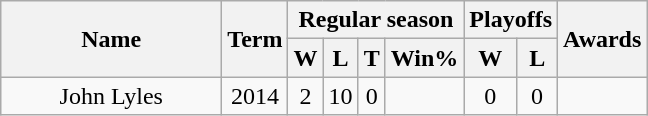<table class="wikitable">
<tr>
<th rowspan="2" style="width:140px;">Name</th>
<th rowspan="2">Term</th>
<th colspan="4">Regular season</th>
<th colspan="2">Playoffs</th>
<th rowspan="2">Awards</th>
</tr>
<tr>
<th>W</th>
<th>L</th>
<th>T</th>
<th>Win%</th>
<th>W</th>
<th>L</th>
</tr>
<tr>
<td style="text-align:center;">John Lyles</td>
<td style="text-align:center;">2014</td>
<td style="text-align:center;">2</td>
<td style="text-align:center;">10</td>
<td style="text-align:center;">0</td>
<td style="text-align:center;"></td>
<td style="text-align:center;">0</td>
<td style="text-align:center;">0</td>
<td style="text-align:center;"></td>
</tr>
</table>
